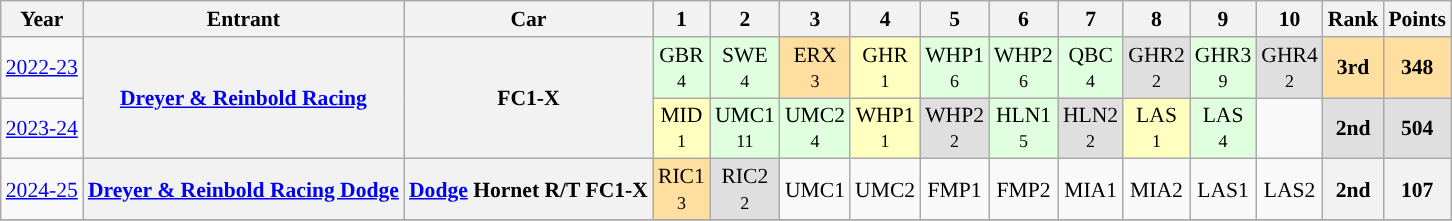<table class="wikitable" style="text-align: center; font-size: 90%;">
<tr>
<th>Year</th>
<th>Entrant</th>
<th>Car</th>
<th>1</th>
<th>2</th>
<th>3</th>
<th>4</th>
<th>5</th>
<th>6</th>
<th>7</th>
<th>8</th>
<th>9</th>
<th>10</th>
<th>Rank</th>
<th>Points</th>
</tr>
<tr>
<td><a href='#'>2022-23</a></td>
<th rowspan=2><a href='#'>Dreyer & Reinbold Racing</a></th>
<th rowspan=2>FC1-X</th>
<td style="background:#DFFFDF;">GBR<br><small>4</small></td>
<td style="background:#DFFFDF;">SWE<br><small>4</small></td>
<td style="background:#FFDF9F;">ERX<br><small>3</small></td>
<td style="background:#FFFFBF;">GHR<br><small>1</small></td>
<td style="background:#DFFFDF;">WHP1<br><small>6</small></td>
<td style="background:#DFFFDF;">WHP2<br><small>6</small></td>
<td style="background:#DFFFDF;">QBC<br><small>4</small></td>
<td style="background:#DFDFDF;">GHR2<br><small>2</small></td>
<td style="background:#DFFFDF;">GHR3<br><small>9</small></td>
<td style="background:#DFDFDF;">GHR4<br><small>2</small></td>
<th style="background:#FFDF9F;">3rd</th>
<th style="background:#FFDF9F;">348</th>
</tr>
<tr>
<td><a href='#'>2023-24</a></td>
<td style="background:#FFFFBF;">MID<br><small>1</small></td>
<td style="background:#DFFFDF;">UMC1<br><small>11</small></td>
<td style="background:#DFFFDF;">UMC2<br><small>4</small></td>
<td style="background:#FFFFBF;">WHP1<br><small>1</small></td>
<td style="background:#DFDFDF;">WHP2<br><small>2</small></td>
<td style="background:#DFFFDF;">HLN1<br><small>5</small></td>
<td style="background:#DFDFDF;">HLN2<br><small>2</small></td>
<td style="background:#FFFFBF;">LAS<br><small>1</small></td>
<td style="background:#DFFFDF;">LAS<br><small>4</small></td>
<td></td>
<th style="background:#DFDFDF;">2nd</th>
<th style="background:#DFDFDF;">504</th>
</tr>
<tr>
<td><a href='#'>2024-25</a></td>
<th><a href='#'>Dreyer & Reinbold Racing Dodge</a></th>
<th><a href='#'>Dodge</a> Hornet R/T FC1-X</th>
<td style="background:#FFDF9F;">RIC1<br><small>3</small></td>
<td style="background:#DFDFDF;">RIC2<br><small>2</small></td>
<td style="background:">UMC1<br><small></small></td>
<td style="background:">UMC2<br><small></small></td>
<td style="background:">FMP1<br><small></small></td>
<td style="background:">FMP2<br><small></small></td>
<td style="background:">MIA1<br><small></small></td>
<td style="background:">MIA2<br><small></small></td>
<td style="background:">LAS1<br><small></small></td>
<td style="background:">LAS2<br><small></small></td>
<th>2nd</th>
<th>107</th>
</tr>
<tr>
</tr>
</table>
